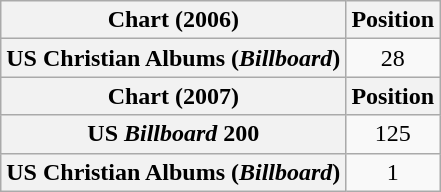<table class="wikitable plainrowheaders" style="text-align:center">
<tr>
<th scope="col">Chart (2006)</th>
<th scope="col">Position</th>
</tr>
<tr>
<th scope="row">US Christian Albums (<em>Billboard</em>)</th>
<td>28</td>
</tr>
<tr>
<th scope="col">Chart (2007)</th>
<th scope="col">Position</th>
</tr>
<tr>
<th scope="row">US <em>Billboard</em> 200</th>
<td>125</td>
</tr>
<tr>
<th scope="row">US Christian Albums (<em>Billboard</em>)</th>
<td>1</td>
</tr>
</table>
